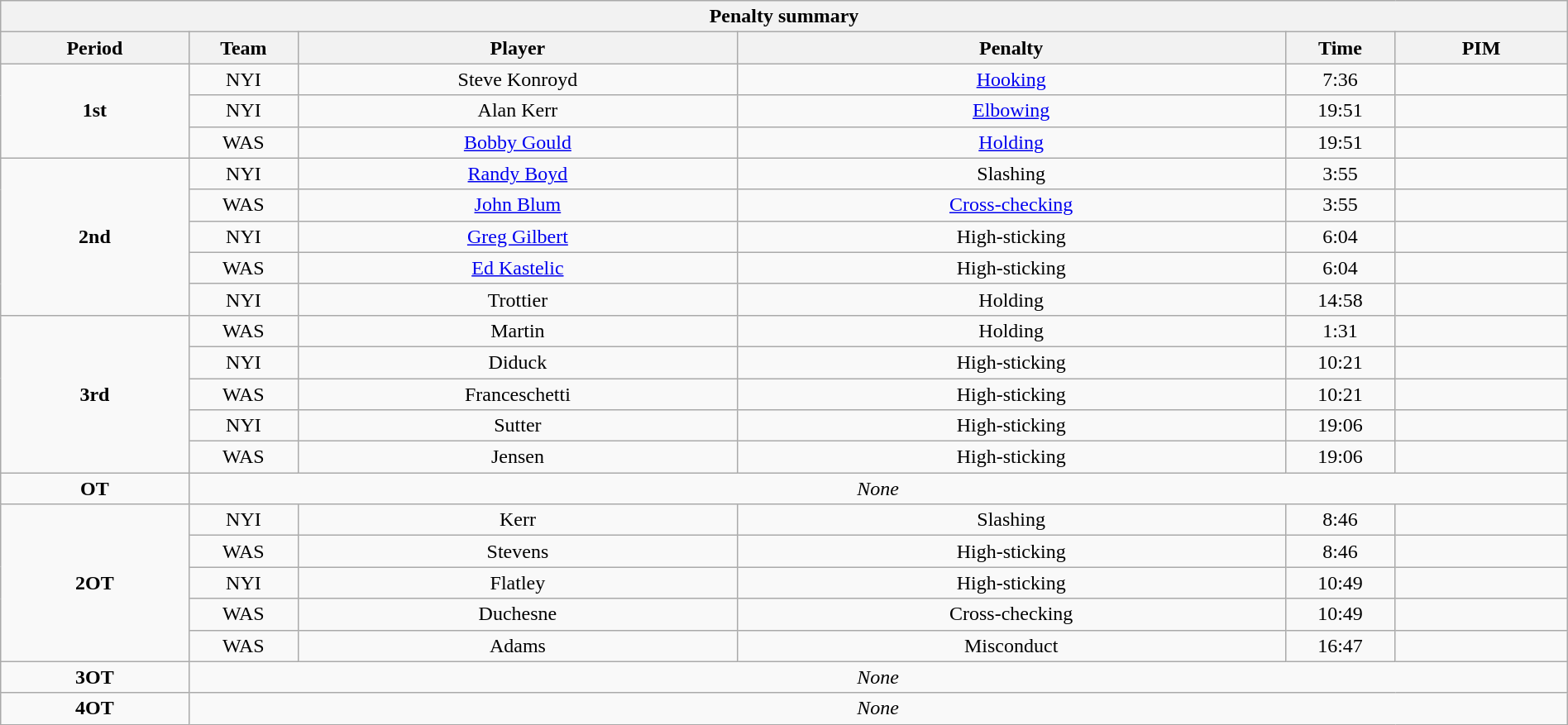<table style="width:100%;" class="wikitable">
<tr>
<th colspan=6>Penalty summary</th>
</tr>
<tr>
<th style="width:12%;">Period</th>
<th style="width:7%;">Team</th>
<th style="width:28%;">Player</th>
<th style="width:35%;">Penalty</th>
<th style="width:7%;">Time</th>
<th style="width:11%;">PIM</th>
</tr>
<tr>
<td style="text-align:center;" rowspan="3"><strong>1st</strong></td>
<td align=center>NYI</td>
<td align=center>Steve Konroyd</td>
<td align=center><a href='#'>Hooking</a></td>
<td align=center>7:36</td>
<td align=center></td>
</tr>
<tr>
<td align=center>NYI</td>
<td align=center>Alan Kerr</td>
<td align=center><a href='#'>Elbowing</a></td>
<td align=center>19:51</td>
<td align=center></td>
</tr>
<tr>
<td align=center>WAS</td>
<td align=center><a href='#'>Bobby Gould</a></td>
<td align=center><a href='#'>Holding</a></td>
<td align=center>19:51</td>
<td align=center></td>
</tr>
<tr>
<td style="text-align:center;" rowspan="5"><strong>2nd</strong></td>
<td align=center>NYI</td>
<td align=center><a href='#'>Randy Boyd</a></td>
<td align=center>Slashing</td>
<td align=center>3:55</td>
<td align=center></td>
</tr>
<tr>
<td align=center>WAS</td>
<td align=center><a href='#'>John Blum</a></td>
<td align=center><a href='#'>Cross-checking</a></td>
<td align=center>3:55</td>
<td align=center></td>
</tr>
<tr>
<td align=center>NYI</td>
<td align=center><a href='#'>Greg Gilbert</a></td>
<td align=center>High-sticking</td>
<td align=center>6:04</td>
<td align=center></td>
</tr>
<tr>
<td align=center>WAS</td>
<td align=center><a href='#'>Ed Kastelic</a></td>
<td align=center>High-sticking</td>
<td align=center>6:04</td>
<td align=center></td>
</tr>
<tr>
<td align=center>NYI</td>
<td align=center>Trottier</td>
<td align=center>Holding</td>
<td align=center>14:58</td>
<td align=center></td>
</tr>
<tr>
<td style="text-align:center;" rowspan="5"><strong>3rd</strong></td>
<td align=center>WAS</td>
<td align=center>Martin</td>
<td align=center>Holding</td>
<td align=center>1:31</td>
<td align=center></td>
</tr>
<tr>
<td align=center>NYI</td>
<td align=center>Diduck</td>
<td align=center>High-sticking</td>
<td align=center>10:21</td>
<td align=center></td>
</tr>
<tr>
<td align=center>WAS</td>
<td align=center>Franceschetti</td>
<td align=center>High-sticking</td>
<td align=center>10:21</td>
<td align=center></td>
</tr>
<tr>
<td align=center>NYI</td>
<td align=center>Sutter</td>
<td align=center>High-sticking</td>
<td align=center>19:06</td>
<td align=center></td>
</tr>
<tr>
<td align=center>WAS</td>
<td align=center>Jensen</td>
<td align=center>High-sticking</td>
<td align=center>19:06</td>
<td align=center></td>
</tr>
<tr style="text-align:center;">
<td><strong>OT</strong></td>
<td colspan="5"><em>None</em></td>
</tr>
<tr>
<td style="text-align:center;" rowspan="5"><strong>2OT</strong></td>
<td align=center>NYI</td>
<td align=center>Kerr</td>
<td align=center>Slashing</td>
<td align=center>8:46</td>
<td align=center></td>
</tr>
<tr>
<td align=center>WAS</td>
<td align=center>Stevens</td>
<td align=center>High-sticking</td>
<td align=center>8:46</td>
<td align=center></td>
</tr>
<tr>
<td align=center>NYI</td>
<td align=center>Flatley</td>
<td align=center>High-sticking</td>
<td align=center>10:49</td>
<td align=center></td>
</tr>
<tr>
<td align=center>WAS</td>
<td align=center>Duchesne</td>
<td align=center>Cross-checking</td>
<td align=center>10:49</td>
<td align=center></td>
</tr>
<tr>
<td align=center>WAS</td>
<td align=center>Adams</td>
<td align=center>Misconduct</td>
<td align=center>16:47</td>
<td align=center></td>
</tr>
<tr style="text-align:center;">
<td><strong>3OT</strong></td>
<td colspan="5"><em>None</em></td>
</tr>
<tr style="text-align:center;">
<td><strong>4OT</strong></td>
<td colspan="5"><em>None</em></td>
</tr>
</table>
